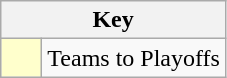<table class="wikitable" style="text-align: center;">
<tr>
<th colspan=2>Key</th>
</tr>
<tr>
<td style="background:#ffc; width:20px;"></td>
<td align=left>Teams to Playoffs</td>
</tr>
</table>
